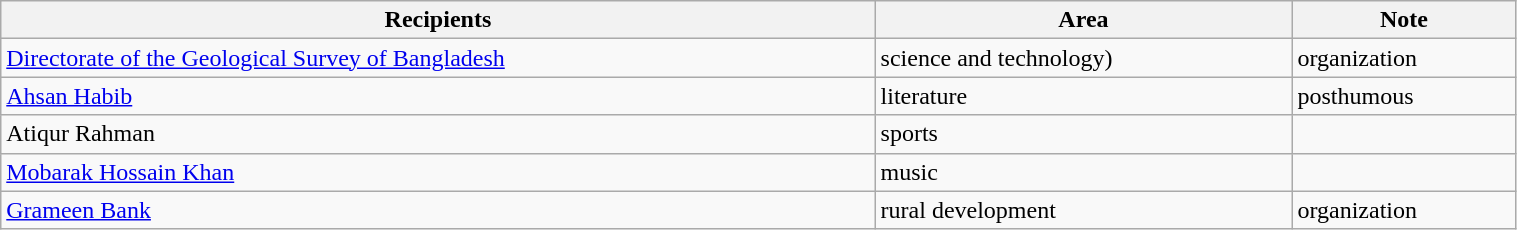<table class="wikitable" style="width:80%;">
<tr>
<th>Recipients</th>
<th>Area</th>
<th>Note</th>
</tr>
<tr>
<td><a href='#'>Directorate of the Geological Survey of Bangladesh</a></td>
<td>science and technology)</td>
<td>organization</td>
</tr>
<tr>
<td><a href='#'>Ahsan Habib</a></td>
<td>literature</td>
<td>posthumous</td>
</tr>
<tr>
<td>Atiqur Rahman</td>
<td>sports</td>
<td></td>
</tr>
<tr>
<td><a href='#'>Mobarak Hossain Khan</a></td>
<td>music</td>
<td></td>
</tr>
<tr>
<td><a href='#'>Grameen Bank</a></td>
<td>rural development</td>
<td>organization</td>
</tr>
</table>
